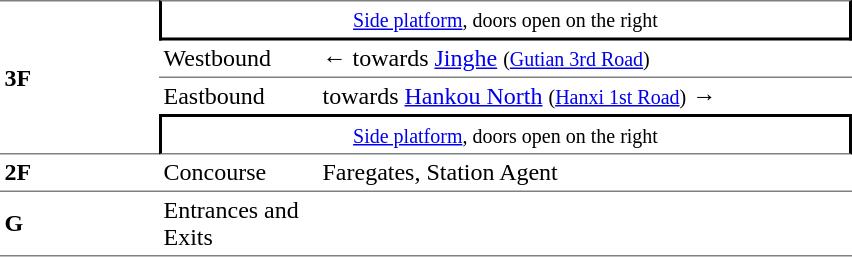<table cellspacing=0 cellpadding=3>
<tr>
<td style="border-bottom:solid 1px gray;border-top:solid 1px gray;" rowspan=4 width=100><strong>3F</strong></td>
<td style="border-right:solid 2px black;border-left:solid 2px black;border-top:solid 1px gray;border-bottom:solid 2px black;text-align:center;" colspan=2><small><a href='#'>Side platform</a>, doors open on the right</small></td>
</tr>
<tr>
<td style="border-top:solid 0px gray;" width=100>Westbound</td>
<td style="border-top:solid 0px gray;" width=350>←  towards <a href='#'>Jinghe</a> <small>(<a href='#'>Gutian 3rd Road</a>)</small></td>
</tr>
<tr>
<td style="border-top:solid 1px gray;border-bottom:solid 0px gray;">Eastbound</td>
<td style="border-top:solid 1px gray;border-bottom:solid 0px gray;">  towards <a href='#'>Hankou North</a> <small>(<a href='#'>Hanxi 1st Road</a>)</small> →</td>
</tr>
<tr>
<td style="border-right:solid 2px black;border-left:solid 2px black;border-top:solid 2px black;border-bottom:solid 1px gray;text-align:center;" colspan=2><small><a href='#'>Side platform</a>, doors open on the right</small></td>
</tr>
<tr>
<td style="border-bottom:solid 1px gray;"><strong>2F</strong></td>
<td style="border-bottom:solid 1px gray;">Concourse</td>
<td style="border-bottom:solid 1px gray;">Faregates, Station Agent</td>
</tr>
<tr>
<td style="border-bottom:solid 1px gray;"><strong>G</strong></td>
<td style="border-bottom:solid 1px gray;">Entrances and Exits</td>
<td style="border-bottom:solid 1px gray;"></td>
</tr>
</table>
